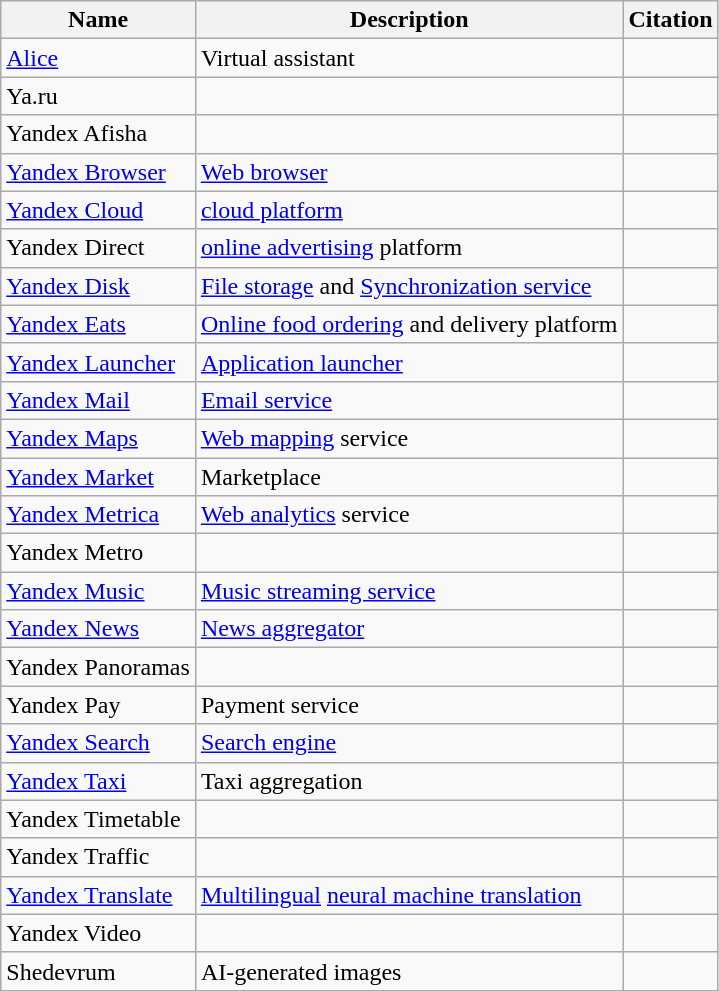<table class="wikitable sortable">
<tr>
<th>Name</th>
<th>Description</th>
<th>Citation</th>
</tr>
<tr>
<td><a href='#'>Alice</a></td>
<td>Virtual assistant</td>
<td></td>
</tr>
<tr>
<td>Ya.ru</td>
<td></td>
<td></td>
</tr>
<tr>
<td>Yandex Afisha</td>
<td></td>
<td></td>
</tr>
<tr>
<td><a href='#'>Yandex Browser</a></td>
<td><a href='#'>Web browser</a></td>
<td></td>
</tr>
<tr>
<td><a href='#'>Yandex Cloud</a></td>
<td><a href='#'>cloud platform</a></td>
<td></td>
</tr>
<tr>
<td>Yandex Direct</td>
<td><a href='#'>online advertising</a> platform</td>
<td></td>
</tr>
<tr>
<td><a href='#'>Yandex Disk</a></td>
<td><a href='#'>File storage</a> and <a href='#'>Synchronization service</a></td>
<td></td>
</tr>
<tr>
<td><a href='#'>Yandex Eats</a></td>
<td><a href='#'>Online food ordering</a> and delivery platform</td>
<td></td>
</tr>
<tr>
<td><a href='#'>Yandex Launcher</a></td>
<td><a href='#'>Application launcher</a></td>
<td></td>
</tr>
<tr>
<td><a href='#'>Yandex Mail</a></td>
<td><a href='#'>Email service</a></td>
<td></td>
</tr>
<tr>
<td><a href='#'>Yandex Maps</a></td>
<td><a href='#'>Web mapping</a> service</td>
<td></td>
</tr>
<tr>
<td><a href='#'>Yandex Market</a></td>
<td>Marketplace</td>
<td></td>
</tr>
<tr>
<td><a href='#'>Yandex Metrica</a></td>
<td><a href='#'>Web analytics</a> service</td>
<td></td>
</tr>
<tr>
<td>Yandex Metro</td>
<td></td>
<td></td>
</tr>
<tr>
<td><a href='#'>Yandex Music</a></td>
<td><a href='#'>Music streaming service</a></td>
<td></td>
</tr>
<tr>
<td><a href='#'>Yandex News</a></td>
<td><a href='#'>News aggregator</a></td>
<td></td>
</tr>
<tr>
<td>Yandex Panoramas</td>
<td></td>
<td></td>
</tr>
<tr>
<td>Yandex Pay</td>
<td>Payment service</td>
<td></td>
</tr>
<tr>
<td><a href='#'>Yandex Search</a></td>
<td><a href='#'>Search engine</a></td>
<td></td>
</tr>
<tr>
<td><a href='#'>Yandex Taxi</a></td>
<td>Taxi aggregation</td>
<td></td>
</tr>
<tr>
<td>Yandex Timetable</td>
<td></td>
<td></td>
</tr>
<tr>
<td>Yandex Traffic</td>
<td></td>
<td></td>
</tr>
<tr>
<td><a href='#'>Yandex Translate</a></td>
<td><a href='#'>Multilingual</a> <a href='#'>neural machine translation</a></td>
<td></td>
</tr>
<tr>
<td>Yandex Video</td>
<td></td>
<td></td>
</tr>
<tr>
<td>Shedevrum</td>
<td>AI-generated images</td>
<td></td>
</tr>
</table>
